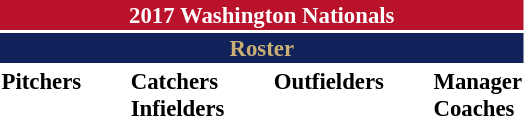<table class="toccolours" style="font-size: 95%;">
<tr>
<th colspan="10" style="background-color: #ba122b; color: #FFFFFF; text-align: center;">2017 Washington Nationals</th>
</tr>
<tr>
<td colspan="10" style="background-color: #11225b; color: #c9b074; text-align: center;"><strong>Roster</strong></td>
</tr>
<tr>
<td valign="top"><strong>Pitchers</strong><br>






















</td>
<td width="25px"></td>
<td valign="top"><strong>Catchers</strong><br>



<strong>Infielders</strong>








</td>
<td width="25px"></td>
<td valign="top"><strong>Outfielders</strong><br>










</td>
<td width="25px"></td>
<td valign="top"><strong>Manager</strong><br>
<strong>Coaches</strong>
 
 

 
 

 </td>
</tr>
<tr>
</tr>
</table>
